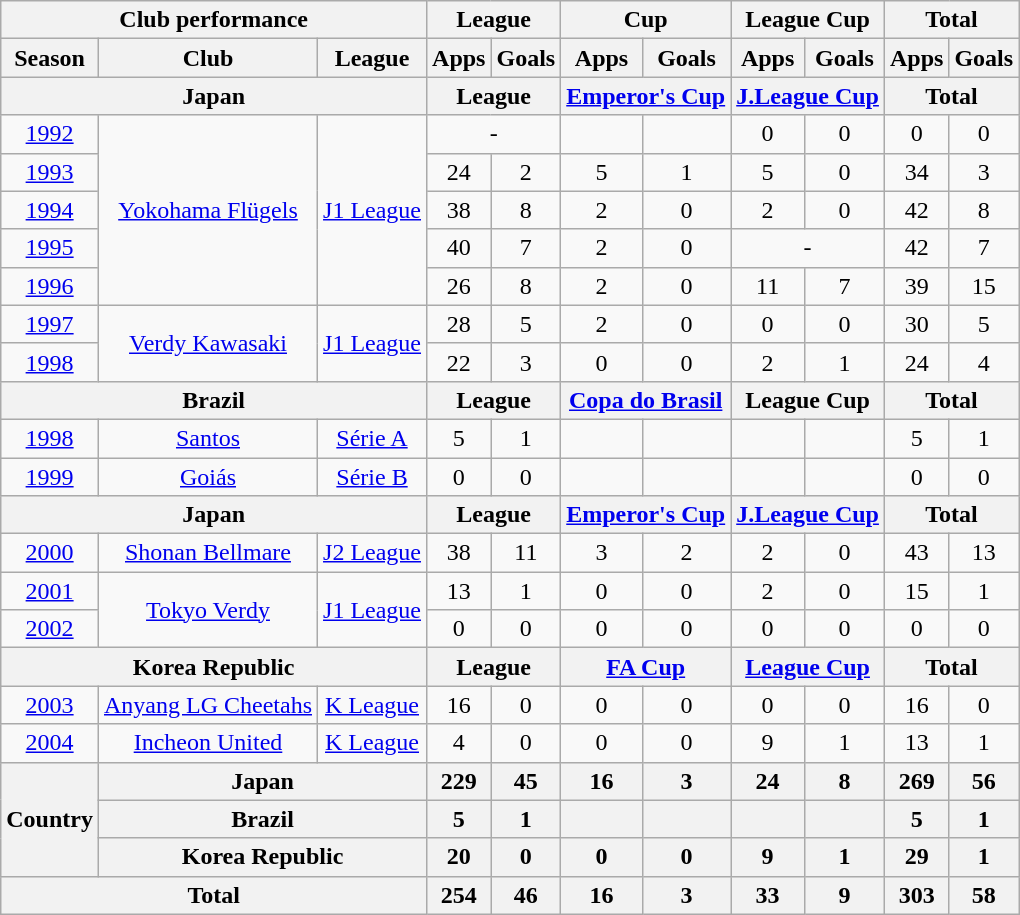<table class="wikitable" style="text-align:center;">
<tr>
<th colspan=3>Club performance</th>
<th colspan=2>League</th>
<th colspan=2>Cup</th>
<th colspan=2>League Cup</th>
<th colspan=2>Total</th>
</tr>
<tr>
<th>Season</th>
<th>Club</th>
<th>League</th>
<th>Apps</th>
<th>Goals</th>
<th>Apps</th>
<th>Goals</th>
<th>Apps</th>
<th>Goals</th>
<th>Apps</th>
<th>Goals</th>
</tr>
<tr>
<th colspan=3>Japan</th>
<th colspan=2>League</th>
<th colspan=2><a href='#'>Emperor's Cup</a></th>
<th colspan=2><a href='#'>J.League Cup</a></th>
<th colspan=2>Total</th>
</tr>
<tr>
<td><a href='#'>1992</a></td>
<td rowspan="5"><a href='#'>Yokohama Flügels</a></td>
<td rowspan="5"><a href='#'>J1 League</a></td>
<td colspan="2">-</td>
<td></td>
<td></td>
<td>0</td>
<td>0</td>
<td>0</td>
<td>0</td>
</tr>
<tr>
<td><a href='#'>1993</a></td>
<td>24</td>
<td>2</td>
<td>5</td>
<td>1</td>
<td>5</td>
<td>0</td>
<td>34</td>
<td>3</td>
</tr>
<tr>
<td><a href='#'>1994</a></td>
<td>38</td>
<td>8</td>
<td>2</td>
<td>0</td>
<td>2</td>
<td>0</td>
<td>42</td>
<td>8</td>
</tr>
<tr>
<td><a href='#'>1995</a></td>
<td>40</td>
<td>7</td>
<td>2</td>
<td>0</td>
<td colspan="2">-</td>
<td>42</td>
<td>7</td>
</tr>
<tr>
<td><a href='#'>1996</a></td>
<td>26</td>
<td>8</td>
<td>2</td>
<td>0</td>
<td>11</td>
<td>7</td>
<td>39</td>
<td>15</td>
</tr>
<tr>
<td><a href='#'>1997</a></td>
<td rowspan="2"><a href='#'>Verdy Kawasaki</a></td>
<td rowspan="2"><a href='#'>J1 League</a></td>
<td>28</td>
<td>5</td>
<td>2</td>
<td>0</td>
<td>0</td>
<td>0</td>
<td>30</td>
<td>5</td>
</tr>
<tr>
<td><a href='#'>1998</a></td>
<td>22</td>
<td>3</td>
<td>0</td>
<td>0</td>
<td>2</td>
<td>1</td>
<td>24</td>
<td>4</td>
</tr>
<tr>
<th colspan=3>Brazil</th>
<th colspan=2>League</th>
<th colspan=2><a href='#'>Copa do Brasil</a></th>
<th colspan=2>League Cup</th>
<th colspan=2>Total</th>
</tr>
<tr>
<td><a href='#'>1998</a></td>
<td><a href='#'>Santos</a></td>
<td><a href='#'>Série A</a></td>
<td>5</td>
<td>1</td>
<td></td>
<td></td>
<td></td>
<td></td>
<td>5</td>
<td>1</td>
</tr>
<tr>
<td><a href='#'>1999</a></td>
<td><a href='#'>Goiás</a></td>
<td><a href='#'>Série B</a></td>
<td>0</td>
<td>0</td>
<td></td>
<td></td>
<td></td>
<td></td>
<td>0</td>
<td>0</td>
</tr>
<tr>
<th colspan=3>Japan</th>
<th colspan=2>League</th>
<th colspan=2><a href='#'>Emperor's Cup</a></th>
<th colspan=2><a href='#'>J.League Cup</a></th>
<th colspan=2>Total</th>
</tr>
<tr>
<td><a href='#'>2000</a></td>
<td><a href='#'>Shonan Bellmare</a></td>
<td><a href='#'>J2 League</a></td>
<td>38</td>
<td>11</td>
<td>3</td>
<td>2</td>
<td>2</td>
<td>0</td>
<td>43</td>
<td>13</td>
</tr>
<tr>
<td><a href='#'>2001</a></td>
<td rowspan="2"><a href='#'>Tokyo Verdy</a></td>
<td rowspan="2"><a href='#'>J1 League</a></td>
<td>13</td>
<td>1</td>
<td>0</td>
<td>0</td>
<td>2</td>
<td>0</td>
<td>15</td>
<td>1</td>
</tr>
<tr>
<td><a href='#'>2002</a></td>
<td>0</td>
<td>0</td>
<td>0</td>
<td>0</td>
<td>0</td>
<td>0</td>
<td>0</td>
<td>0</td>
</tr>
<tr>
<th colspan=3>Korea Republic</th>
<th colspan=2>League</th>
<th colspan=2><a href='#'>FA Cup</a></th>
<th colspan=2><a href='#'>League Cup</a></th>
<th colspan=2>Total</th>
</tr>
<tr>
<td><a href='#'>2003</a></td>
<td><a href='#'>Anyang LG Cheetahs</a></td>
<td><a href='#'>K League</a></td>
<td>16</td>
<td>0</td>
<td>0</td>
<td>0</td>
<td>0</td>
<td>0</td>
<td>16</td>
<td>0</td>
</tr>
<tr>
<td><a href='#'>2004</a></td>
<td><a href='#'>Incheon United</a></td>
<td><a href='#'>K League</a></td>
<td>4</td>
<td>0</td>
<td>0</td>
<td>0</td>
<td>9</td>
<td>1</td>
<td>13</td>
<td>1</td>
</tr>
<tr>
<th rowspan=3>Country</th>
<th colspan=2>Japan</th>
<th>229</th>
<th>45</th>
<th>16</th>
<th>3</th>
<th>24</th>
<th>8</th>
<th>269</th>
<th>56</th>
</tr>
<tr>
<th colspan=2>Brazil</th>
<th>5</th>
<th>1</th>
<th></th>
<th></th>
<th></th>
<th></th>
<th>5</th>
<th>1</th>
</tr>
<tr>
<th colspan=2>Korea Republic</th>
<th>20</th>
<th>0</th>
<th>0</th>
<th>0</th>
<th>9</th>
<th>1</th>
<th>29</th>
<th>1</th>
</tr>
<tr>
<th colspan=3>Total</th>
<th>254</th>
<th>46</th>
<th>16</th>
<th>3</th>
<th>33</th>
<th>9</th>
<th>303</th>
<th>58</th>
</tr>
</table>
